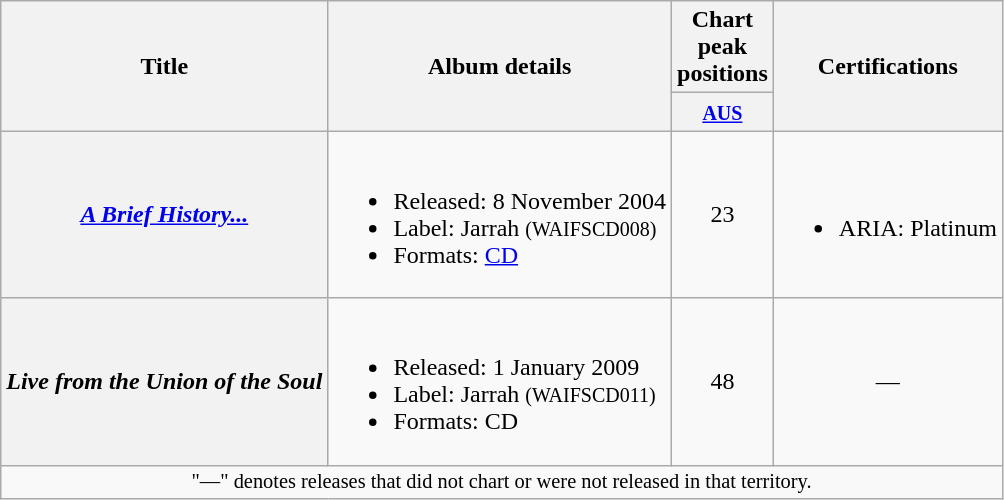<table class="wikitable plainrowheaders">
<tr>
<th scope="col" rowspan="2">Title</th>
<th scope="col" rowspan="2">Album details</th>
<th scope="col" colspan="1">Chart peak positions</th>
<th scope="col" rowspan="2">Certifications</th>
</tr>
<tr>
<th width="60px"><small><a href='#'>AUS</a><br></small></th>
</tr>
<tr>
<th scope="row"><em><a href='#'>A Brief History...</a></em></th>
<td><br><ul><li>Released: 8 November 2004</li><li>Label: Jarrah <small>(WAIFSCD008)</small></li><li>Formats: <a href='#'>CD</a></li></ul></td>
<td align="center">23</td>
<td align="center"><br><ul><li>ARIA: Platinum</li></ul></td>
</tr>
<tr>
<th scope="row"><em>Live from the Union of the Soul</em></th>
<td><br><ul><li>Released: 1 January 2009</li><li>Label: Jarrah <small>(WAIFSCD011)</small></li><li>Formats: CD</li></ul></td>
<td align="center">48</td>
<td align="center">—</td>
</tr>
<tr>
<td align="center" colspan="7" style="font-size: 85%">"—" denotes releases that did not chart or were not released in that territory.</td>
</tr>
</table>
